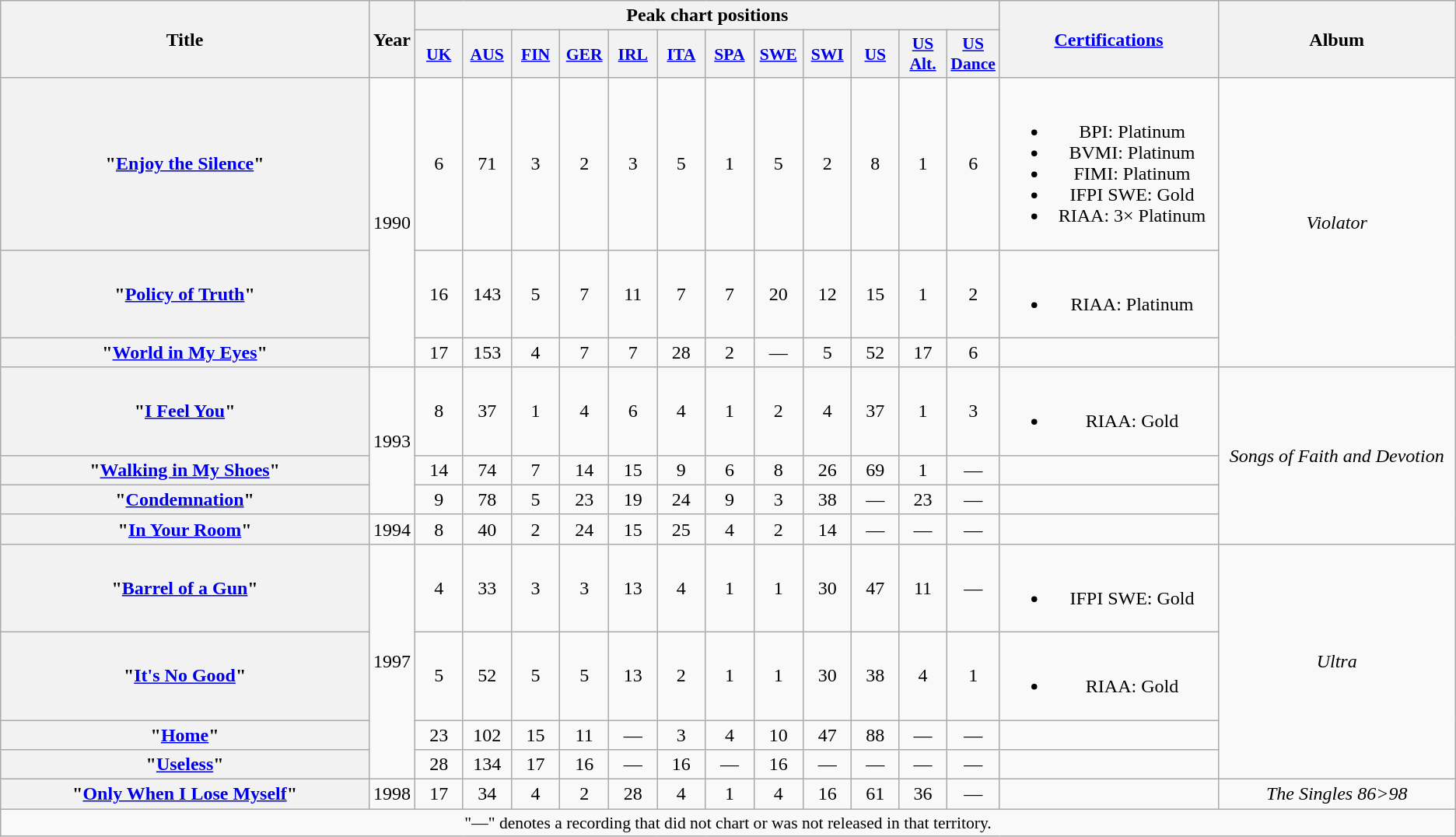<table class="wikitable plainrowheaders" style="text-align:center;">
<tr>
<th scope="col" rowspan="2" style="width:21em;">Title</th>
<th scope="col" rowspan="2" style="width:1em;">Year</th>
<th colspan="12" scope="col">Peak chart positions</th>
<th scope="col" rowspan="2" style="width:12em;"><a href='#'>Certifications</a></th>
<th scope="col" rowspan="2" style="width:13.5em;">Album</th>
</tr>
<tr>
<th scope="col" style="width:2.5em;font-size:90%;"><a href='#'>UK</a><br></th>
<th scope="col" style="width:2.5em;font-size:90%;"><a href='#'>AUS</a><br></th>
<th scope="col" style="width:2.5em;font-size:90%;"><a href='#'>FIN</a><br></th>
<th scope="col" style="width:2.5em;font-size:90%;"><a href='#'>GER</a><br></th>
<th scope="col" style="width:2.5em;font-size:90%;"><a href='#'>IRL</a><br></th>
<th scope="col" style="width:2.5em;font-size:90%;"><a href='#'>ITA</a><br></th>
<th scope="col" style="width:2.5em;font-size:90%;"><a href='#'>SPA</a><br></th>
<th scope="col" style="width:2.5em;font-size:90%;"><a href='#'>SWE</a><br></th>
<th scope="col" style="width:2.5em;font-size:90%;"><a href='#'>SWI</a><br></th>
<th scope="col" style="width:2.5em;font-size:90%;"><a href='#'>US</a><br></th>
<th scope="col" style="width:2.5em;font-size:90%;"><a href='#'>US<br>Alt.</a><br></th>
<th scope="col" style="width:2.5em;font-size:90%;"><a href='#'>US<br>Dance</a><br></th>
</tr>
<tr>
<th scope="row">"<a href='#'>Enjoy the Silence</a>"</th>
<td rowspan="3">1990</td>
<td>6</td>
<td>71</td>
<td>3</td>
<td>2</td>
<td>3</td>
<td>5</td>
<td>1</td>
<td>5</td>
<td>2</td>
<td>8</td>
<td>1</td>
<td>6</td>
<td><br><ul><li>BPI: Platinum</li><li>BVMI: Platinum</li><li>FIMI: Platinum</li><li>IFPI SWE: Gold</li><li>RIAA: 3× Platinum</li></ul></td>
<td rowspan="3"><em>Violator</em></td>
</tr>
<tr>
<th scope="row">"<a href='#'>Policy of Truth</a>"</th>
<td>16</td>
<td>143</td>
<td>5</td>
<td>7</td>
<td>11</td>
<td>7</td>
<td>7</td>
<td>20</td>
<td>12</td>
<td>15</td>
<td>1</td>
<td>2</td>
<td><br><ul><li>RIAA: Platinum</li></ul></td>
</tr>
<tr>
<th scope="row">"<a href='#'>World in My Eyes</a>"</th>
<td>17</td>
<td>153</td>
<td>4</td>
<td>7</td>
<td>7</td>
<td>28</td>
<td>2</td>
<td>—</td>
<td>5</td>
<td>52</td>
<td>17</td>
<td>6</td>
<td></td>
</tr>
<tr>
<th scope="row">"<a href='#'>I Feel You</a>"</th>
<td rowspan="3">1993</td>
<td>8</td>
<td>37</td>
<td>1</td>
<td>4</td>
<td>6</td>
<td>4</td>
<td>1</td>
<td>2</td>
<td>4</td>
<td>37</td>
<td>1</td>
<td>3</td>
<td><br><ul><li>RIAA: Gold</li></ul></td>
<td rowspan="4"><em>Songs of Faith and Devotion</em></td>
</tr>
<tr>
<th scope="row">"<a href='#'>Walking in My Shoes</a>"</th>
<td>14</td>
<td>74</td>
<td>7</td>
<td>14</td>
<td>15</td>
<td>9</td>
<td>6</td>
<td>8</td>
<td>26</td>
<td>69</td>
<td>1</td>
<td>—</td>
<td></td>
</tr>
<tr>
<th scope="row">"<a href='#'>Condemnation</a>"</th>
<td>9</td>
<td>78</td>
<td>5</td>
<td>23</td>
<td>19</td>
<td>24</td>
<td>9</td>
<td>3</td>
<td>38</td>
<td>—</td>
<td>23</td>
<td>—</td>
<td></td>
</tr>
<tr>
<th scope="row">"<a href='#'>In Your Room</a>"</th>
<td>1994</td>
<td>8</td>
<td>40</td>
<td>2</td>
<td>24</td>
<td>15</td>
<td>25</td>
<td>4</td>
<td>2</td>
<td>14</td>
<td>—</td>
<td>—</td>
<td>—</td>
<td></td>
</tr>
<tr>
<th scope="row">"<a href='#'>Barrel of a Gun</a>"</th>
<td rowspan="4">1997</td>
<td>4</td>
<td>33</td>
<td>3</td>
<td>3</td>
<td>13</td>
<td>4</td>
<td>1</td>
<td>1</td>
<td>30</td>
<td>47</td>
<td>11</td>
<td>—</td>
<td><br><ul><li>IFPI SWE: Gold</li></ul></td>
<td rowspan="4"><em>Ultra</em></td>
</tr>
<tr>
<th scope="row">"<a href='#'>It's No Good</a>"</th>
<td>5</td>
<td>52</td>
<td>5</td>
<td>5</td>
<td>13</td>
<td>2</td>
<td>1</td>
<td>1</td>
<td>30</td>
<td>38</td>
<td>4</td>
<td>1</td>
<td><br><ul><li>RIAA: Gold</li></ul></td>
</tr>
<tr>
<th scope="row">"<a href='#'>Home</a>"</th>
<td>23</td>
<td>102</td>
<td>15</td>
<td>11</td>
<td>—</td>
<td>3</td>
<td>4</td>
<td>10</td>
<td>47</td>
<td>88</td>
<td>—</td>
<td>—</td>
<td></td>
</tr>
<tr>
<th scope="row">"<a href='#'>Useless</a>"</th>
<td>28</td>
<td>134</td>
<td>17</td>
<td>16</td>
<td>—</td>
<td>16</td>
<td>—</td>
<td>16</td>
<td>—</td>
<td>—</td>
<td>—</td>
<td>—</td>
<td></td>
</tr>
<tr>
<th scope="row">"<a href='#'>Only When I Lose Myself</a>"</th>
<td>1998</td>
<td>17</td>
<td>34</td>
<td>4</td>
<td>2</td>
<td>28</td>
<td>4</td>
<td>1</td>
<td>4</td>
<td>16</td>
<td>61</td>
<td>36</td>
<td>—</td>
<td></td>
<td><em>The Singles 86>98</em></td>
</tr>
<tr>
<td colspan="17" style="font-size:90%">"—" denotes a recording that did not chart or was not released in that territory.</td>
</tr>
</table>
